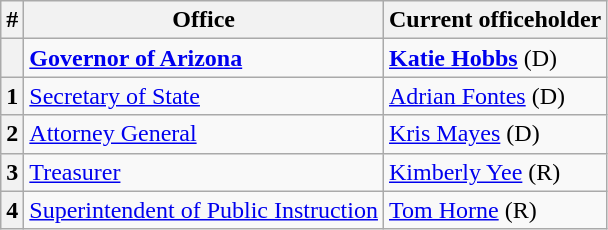<table class=wikitable>
<tr>
<th>#</th>
<th>Office</th>
<th>Current officeholder</th>
</tr>
<tr>
<th></th>
<td><strong><a href='#'>Governor of Arizona</a></strong></td>
<td><strong><a href='#'>Katie Hobbs</a></strong> (D)</td>
</tr>
<tr>
<th>1</th>
<td><a href='#'>Secretary of State</a></td>
<td><a href='#'>Adrian Fontes</a> (D)</td>
</tr>
<tr>
<th>2</th>
<td><a href='#'>Attorney General</a></td>
<td><a href='#'>Kris Mayes</a> (D)</td>
</tr>
<tr>
<th>3</th>
<td><a href='#'>Treasurer</a></td>
<td><a href='#'>Kimberly Yee</a> (R)</td>
</tr>
<tr>
<th>4</th>
<td><a href='#'>Superintendent of Public Instruction</a></td>
<td><a href='#'>Tom Horne</a> (R)</td>
</tr>
</table>
